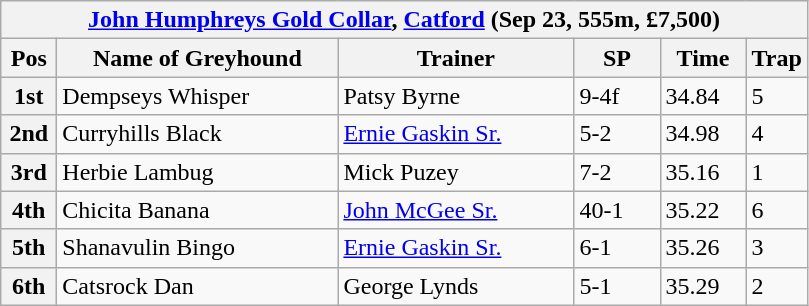<table class="wikitable">
<tr>
<th colspan="6"><a href='#'>John Humphreys Gold Collar</a>, <a href='#'>Catford</a> (Sep 23, 555m, £7,500)</th>
</tr>
<tr>
<th width=30>Pos</th>
<th width=180>Name of Greyhound</th>
<th width=150>Trainer</th>
<th width=50>SP</th>
<th width=50>Time</th>
<th width=30>Trap</th>
</tr>
<tr>
<th>1st</th>
<td>Dempseys Whisper</td>
<td>Patsy Byrne</td>
<td>9-4f</td>
<td>34.84</td>
<td>5</td>
</tr>
<tr>
<th>2nd</th>
<td>Curryhills Black</td>
<td><a href='#'>Ernie Gaskin Sr.</a></td>
<td>5-2</td>
<td>34.98</td>
<td>4</td>
</tr>
<tr>
<th>3rd</th>
<td>Herbie Lambug</td>
<td>Mick Puzey</td>
<td>7-2</td>
<td>35.16</td>
<td>1</td>
</tr>
<tr>
<th>4th</th>
<td>Chicita Banana</td>
<td><a href='#'>John McGee Sr.</a></td>
<td>40-1</td>
<td>35.22</td>
<td>6</td>
</tr>
<tr>
<th>5th</th>
<td>Shanavulin Bingo</td>
<td><a href='#'>Ernie Gaskin Sr.</a></td>
<td>6-1</td>
<td>35.26</td>
<td>3</td>
</tr>
<tr>
<th>6th</th>
<td>Catsrock Dan</td>
<td>George Lynds</td>
<td>5-1</td>
<td>35.29</td>
<td>2</td>
</tr>
</table>
